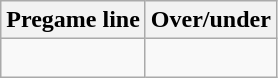<table class="wikitable">
<tr align="center">
<th style=>Pregame line</th>
<th style=>Over/under</th>
</tr>
<tr align="center">
<td> </td>
<td> </td>
</tr>
</table>
